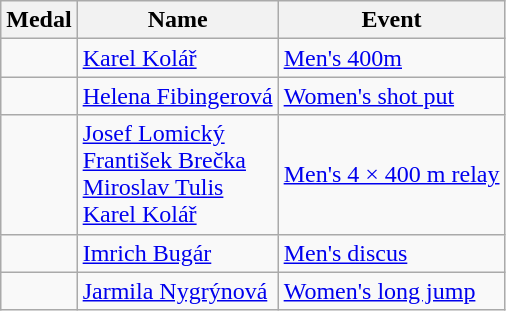<table class="wikitable sortable" style="font-size:100%">
<tr>
<th>Medal</th>
<th>Name</th>
<th>Event</th>
</tr>
<tr>
<td align=center></td>
<td><a href='#'>Karel Kolář</a></td>
<td><a href='#'>Men's 400m</a></td>
</tr>
<tr>
<td align=center></td>
<td><a href='#'>Helena Fibingerová</a></td>
<td><a href='#'>Women's shot put</a></td>
</tr>
<tr>
<td align=center></td>
<td><a href='#'>Josef Lomický</a> <br> <a href='#'>František Brečka</a> <br> <a href='#'>Miroslav Tulis</a> <br> <a href='#'>Karel Kolář</a></td>
<td><a href='#'>Men's 4 × 400 m relay</a></td>
</tr>
<tr>
<td align=center></td>
<td><a href='#'>Imrich Bugár</a></td>
<td><a href='#'>Men's discus</a></td>
</tr>
<tr>
<td align=center></td>
<td><a href='#'>Jarmila Nygrýnová</a></td>
<td><a href='#'>Women's long jump</a></td>
</tr>
</table>
